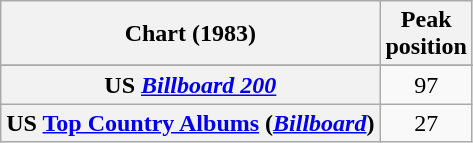<table class="wikitable sortable plainrowheaders" style="text-align:center">
<tr>
<th scope="col">Chart (1983)</th>
<th scope="col">Peak<br>position</th>
</tr>
<tr>
</tr>
<tr>
<th scope="row">US <em><a href='#'>Billboard 200</a></em></th>
<td>97</td>
</tr>
<tr>
<th scope="row">US <a href='#'>Top Country Albums</a> (<em><a href='#'>Billboard</a></em>)</th>
<td>27</td>
</tr>
</table>
